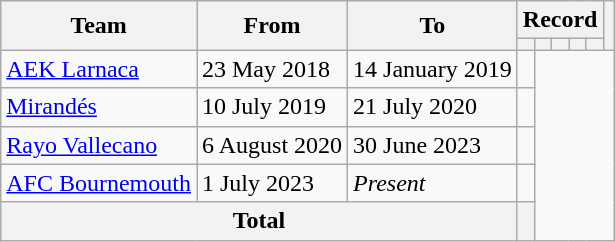<table class="wikitable" style="text-align: center;">
<tr>
<th rowspan="2">Team</th>
<th rowspan="2">From</th>
<th rowspan="2">To</th>
<th colspan="5">Record</th>
<th rowspan="2"></th>
</tr>
<tr>
<th></th>
<th></th>
<th></th>
<th></th>
<th></th>
</tr>
<tr>
<td align="left"><a href='#'>AEK Larnaca</a></td>
<td align="left">23 May 2018</td>
<td align="left">14 January 2019<br></td>
<td></td>
</tr>
<tr>
<td align="left"><a href='#'>Mirandés</a></td>
<td align="left">10 July 2019</td>
<td align="left">21 July 2020<br></td>
<td></td>
</tr>
<tr>
<td align="left"><a href='#'>Rayo Vallecano</a></td>
<td align="left">6 August 2020</td>
<td align="left">30 June 2023<br></td>
<td></td>
</tr>
<tr>
<td align="left"><a href='#'>AFC Bournemouth</a></td>
<td align="left">1 July 2023</td>
<td align="left"><em>Present</em><br></td>
<td></td>
</tr>
<tr>
<th colspan="3">Total<br></th>
<th></th>
</tr>
</table>
